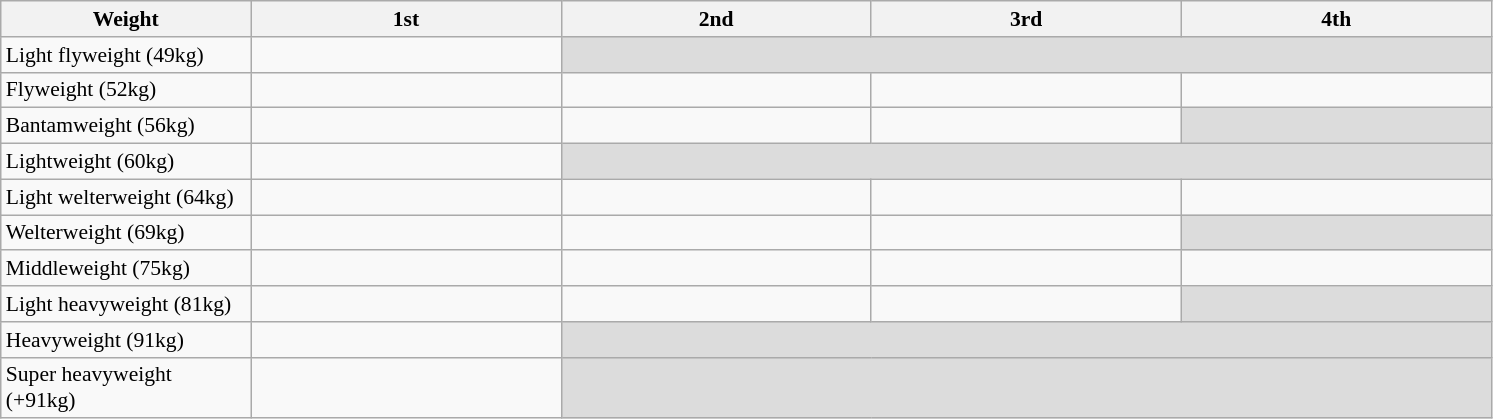<table class="wikitable" style="text-align: left; font-size: 90%;">
<tr>
<th width=160>Weight</th>
<th width=200>1st</th>
<th width=200>2nd</th>
<th width=200>3rd</th>
<th width=200>4th</th>
</tr>
<tr>
<td>Light flyweight (49kg)</td>
<td></td>
<td colspan=3 bgcolor=#DCDCDC></td>
</tr>
<tr>
<td>Flyweight (52kg)</td>
<td></td>
<td></td>
<td></td>
<td></td>
</tr>
<tr>
<td>Bantamweight (56kg)</td>
<td></td>
<td></td>
<td></td>
<td bgcolor=#DCDCDC></td>
</tr>
<tr>
<td>Lightweight (60kg)</td>
<td></td>
<td colspan=3 bgcolor=#DCDCDC></td>
</tr>
<tr>
<td>Light welterweight (64kg)</td>
<td></td>
<td></td>
<td></td>
<td></td>
</tr>
<tr>
<td>Welterweight (69kg)</td>
<td></td>
<td></td>
<td></td>
<td bgcolor=#DCDCDC></td>
</tr>
<tr>
<td>Middleweight (75kg)</td>
<td></td>
<td></td>
<td></td>
<td></td>
</tr>
<tr>
<td>Light heavyweight (81kg)</td>
<td></td>
<td></td>
<td></td>
<td bgcolor=#DCDCDC></td>
</tr>
<tr>
<td>Heavyweight (91kg)</td>
<td></td>
<td colspan=3 bgcolor=#DCDCDC></td>
</tr>
<tr>
<td>Super heavyweight (+91kg)</td>
<td></td>
<td colspan=3 bgcolor=#DCDCDC></td>
</tr>
</table>
